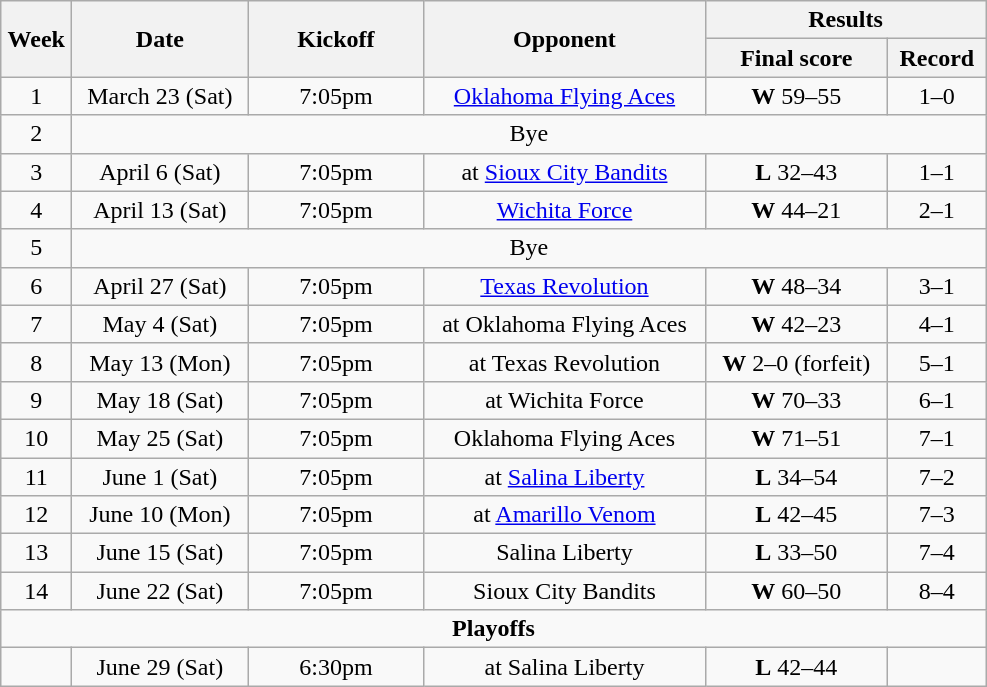<table class="wikitable" style="text-align:center">
<tr>
<th rowspan="2" width="40">Week</th>
<th rowspan="2" width="110">Date</th>
<th rowspan="2" width="110">Kickoff</th>
<th rowspan="2" width="180">Opponent</th>
<th colspan="2" width="180">Results</th>
</tr>
<tr>
<th>Final score</th>
<th>Record</th>
</tr>
<tr>
<td>1</td>
<td>March 23 (Sat)</td>
<td>7:05pm</td>
<td><a href='#'>Oklahoma Flying Aces</a></td>
<td><strong>W</strong> 59–55</td>
<td>1–0</td>
</tr>
<tr>
<td>2</td>
<td colspan=5>Bye</td>
</tr>
<tr>
<td>3</td>
<td>April 6 (Sat)</td>
<td>7:05pm</td>
<td>at <a href='#'>Sioux City Bandits</a></td>
<td><strong>L</strong> 32–43</td>
<td>1–1</td>
</tr>
<tr>
<td>4</td>
<td>April 13 (Sat)</td>
<td>7:05pm</td>
<td><a href='#'>Wichita Force</a></td>
<td><strong>W</strong> 44–21</td>
<td>2–1</td>
</tr>
<tr>
<td>5</td>
<td colspan=5>Bye</td>
</tr>
<tr>
<td>6</td>
<td>April 27 (Sat)</td>
<td>7:05pm</td>
<td><a href='#'>Texas Revolution</a></td>
<td><strong>W</strong> 48–34</td>
<td>3–1</td>
</tr>
<tr>
<td>7</td>
<td>May 4 (Sat)</td>
<td>7:05pm</td>
<td>at Oklahoma Flying Aces</td>
<td><strong>W</strong> 42–23</td>
<td>4–1</td>
</tr>
<tr>
<td>8</td>
<td>May 13 (Mon)</td>
<td>7:05pm</td>
<td>at Texas Revolution</td>
<td><strong>W</strong> 2–0 (forfeit)</td>
<td>5–1</td>
</tr>
<tr>
<td>9</td>
<td>May 18 (Sat)</td>
<td>7:05pm</td>
<td>at Wichita Force</td>
<td><strong>W</strong> 70–33</td>
<td>6–1</td>
</tr>
<tr>
<td>10</td>
<td>May 25 (Sat)</td>
<td>7:05pm</td>
<td>Oklahoma Flying Aces</td>
<td><strong>W</strong> 71–51</td>
<td>7–1</td>
</tr>
<tr>
<td>11</td>
<td>June 1 (Sat)</td>
<td>7:05pm</td>
<td>at <a href='#'>Salina Liberty</a></td>
<td><strong>L</strong> 34–54</td>
<td>7–2</td>
</tr>
<tr>
<td>12</td>
<td>June 10 (Mon)</td>
<td>7:05pm</td>
<td>at <a href='#'>Amarillo Venom</a></td>
<td><strong>L</strong> 42–45</td>
<td>7–3</td>
</tr>
<tr>
<td>13</td>
<td>June 15 (Sat)</td>
<td>7:05pm</td>
<td>Salina Liberty</td>
<td><strong>L</strong> 33–50</td>
<td>7–4</td>
</tr>
<tr>
<td>14</td>
<td>June 22 (Sat)</td>
<td>7:05pm</td>
<td>Sioux City Bandits</td>
<td><strong>W</strong> 60–50</td>
<td>8–4</td>
</tr>
<tr>
<td colspan="6"><strong>Playoffs</strong></td>
</tr>
<tr>
<td></td>
<td>June 29 (Sat)</td>
<td>6:30pm</td>
<td>at Salina Liberty</td>
<td><strong>L</strong> 42–44</td>
<td></td>
</tr>
</table>
